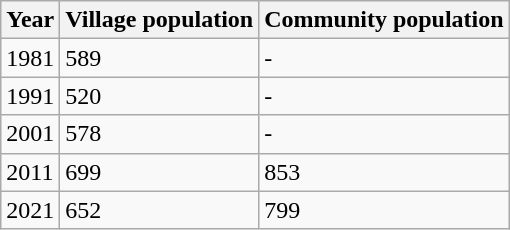<table class=wikitable>
<tr>
<th>Year</th>
<th>Village population</th>
<th>Community population</th>
</tr>
<tr>
<td>1981</td>
<td>589</td>
<td>-</td>
</tr>
<tr>
<td>1991</td>
<td>520</td>
<td>-</td>
</tr>
<tr>
<td>2001</td>
<td>578</td>
<td>-</td>
</tr>
<tr>
<td>2011</td>
<td>699</td>
<td>853</td>
</tr>
<tr>
<td>2021</td>
<td>652</td>
<td>799</td>
</tr>
</table>
